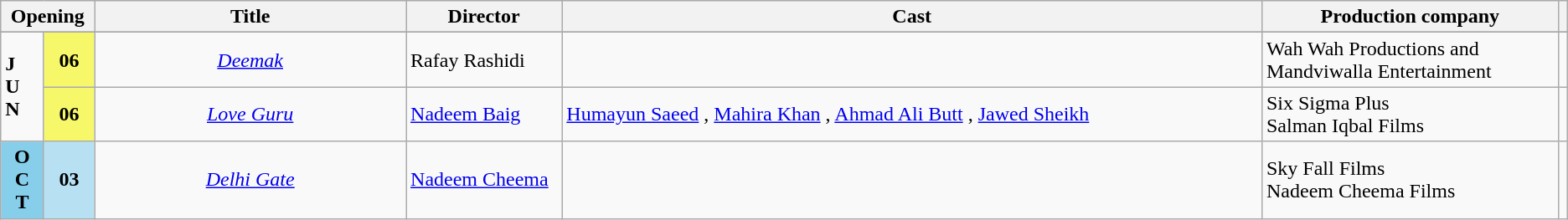<table class="wikitable sortable">
<tr>
<th colspan="2" style="width:6%;">Opening</th>
<th style="width:20%;">Title</th>
<th style="width:10%;">Director</th>
<th style="width:45%;">Cast</th>
<th style="width:30%;">Production company</th>
<th class="unsortable" style="width:1%;"></th>
</tr>
<tr>
</tr>
<tr>
</tr>
<tr>
<td rowspan="2"><strong>J</strong><br><strong>U</strong><br><strong>N</strong></td>
<td rowspan="1" style="text-align:center;background:#f7f76a"><strong>06</strong></td>
<td style="text-align:center;"><em><a href='#'>Deemak</a></em></td>
<td>Rafay Rashidi</td>
<td></td>
<td>Wah Wah Productions and Mandviwalla Entertainment</td>
<td></td>
</tr>
<tr>
<td rowspan="1" style="text-align:center;background:#f7f76a"><strong>06</strong></td>
<td style="text-align: center;"><em><a href='#'>Love Guru</a></em></td>
<td><a href='#'>Nadeem Baig</a></td>
<td><a href='#'>Humayun Saeed</a>  , <a href='#'>Mahira Khan</a> , <a href='#'>Ahmad Ali Butt</a> , <a href='#'>Jawed Sheikh</a></td>
<td>Six Sigma Plus<br>Salman Iqbal Films</td>
<td></td>
</tr>
<tr>
<td rowspan="1" style="text-align:center; background:skyBlue;"><strong>O<br>C<br>T</strong></td>
<td style="text-align:center; textcolor:#000; background:#b7e1f3;"><strong>03</strong></td>
<td style="text-align:center;"><em><a href='#'>Delhi Gate</a></em></td>
<td><a href='#'>Nadeem Cheema</a></td>
<td></td>
<td>Sky Fall Films<br>Nadeem Cheema Films</td>
<td style="text-align:center; ">  </td>
</tr>
</table>
